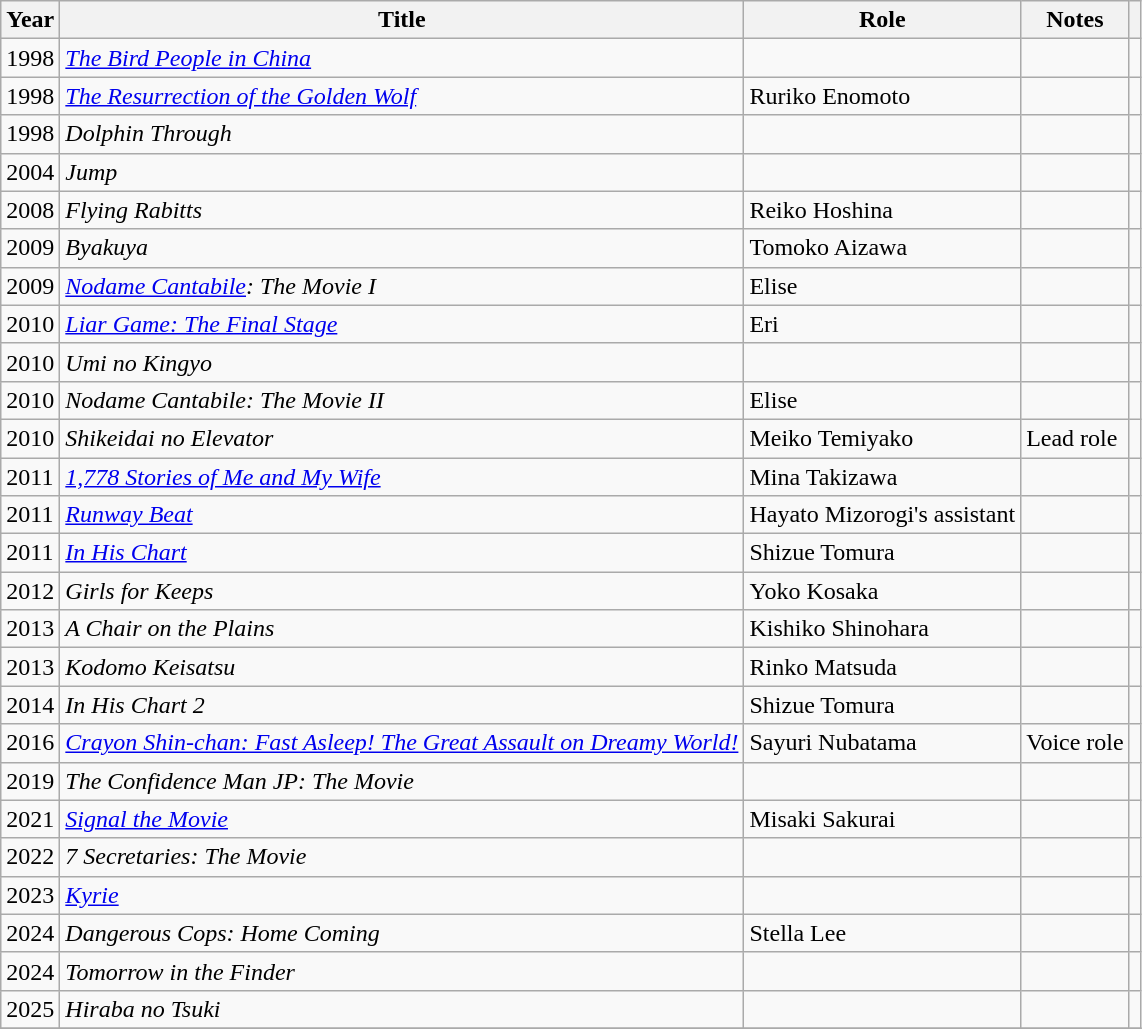<table class="wikitable plainrowheaders sortable">
<tr>
<th scope="col">Year</th>
<th scope="col">Title</th>
<th scope="col">Role</th>
<th scope="col" class="unsortable">Notes</th>
<th scope="col" class="unsortable"></th>
</tr>
<tr>
<td>1998</td>
<td><em><a href='#'>The Bird People in China</a></em></td>
<td></td>
<td></td>
<td></td>
</tr>
<tr>
<td>1998</td>
<td><em><a href='#'>The Resurrection of the Golden Wolf</a></em></td>
<td>Ruriko Enomoto</td>
<td></td>
<td></td>
</tr>
<tr>
<td>1998</td>
<td><em>Dolphin Through</em></td>
<td></td>
<td></td>
<td></td>
</tr>
<tr>
<td>2004</td>
<td><em>Jump</em></td>
<td></td>
<td></td>
<td></td>
</tr>
<tr>
<td>2008</td>
<td><em>Flying Rabitts</em></td>
<td>Reiko Hoshina</td>
<td></td>
<td></td>
</tr>
<tr>
<td>2009</td>
<td><em>Byakuya</em></td>
<td>Tomoko Aizawa</td>
<td></td>
<td></td>
</tr>
<tr>
<td>2009</td>
<td><em><a href='#'>Nodame Cantabile</a>: The Movie I</em></td>
<td>Elise</td>
<td></td>
<td></td>
</tr>
<tr>
<td>2010</td>
<td><em><a href='#'>Liar Game: The Final Stage</a></em></td>
<td>Eri</td>
<td></td>
<td></td>
</tr>
<tr>
<td>2010</td>
<td><em>Umi no Kingyo</em></td>
<td></td>
<td></td>
<td></td>
</tr>
<tr>
<td>2010</td>
<td><em>Nodame Cantabile: The Movie II</em></td>
<td>Elise</td>
<td></td>
<td></td>
</tr>
<tr>
<td>2010</td>
<td><em>Shikeidai no Elevator</em></td>
<td>Meiko Temiyako</td>
<td>Lead role</td>
<td></td>
</tr>
<tr>
<td>2011</td>
<td><em><a href='#'>1,778 Stories of Me and My Wife</a></em></td>
<td>Mina Takizawa</td>
<td></td>
<td></td>
</tr>
<tr>
<td>2011</td>
<td><em><a href='#'>Runway Beat</a></em></td>
<td>Hayato Mizorogi's assistant</td>
<td></td>
<td></td>
</tr>
<tr>
<td>2011</td>
<td><em><a href='#'>In His Chart</a></em></td>
<td>Shizue Tomura</td>
<td></td>
<td></td>
</tr>
<tr>
<td>2012</td>
<td><em>Girls for Keeps</em></td>
<td>Yoko Kosaka</td>
<td></td>
<td></td>
</tr>
<tr>
<td>2013</td>
<td><em>A Chair on the Plains</em></td>
<td>Kishiko Shinohara</td>
<td></td>
<td></td>
</tr>
<tr>
<td>2013</td>
<td><em>Kodomo Keisatsu</em></td>
<td>Rinko Matsuda</td>
<td></td>
<td></td>
</tr>
<tr>
<td>2014</td>
<td><em>In His Chart 2</em></td>
<td>Shizue Tomura</td>
<td></td>
<td></td>
</tr>
<tr>
<td>2016</td>
<td><em><a href='#'>Crayon Shin-chan: Fast Asleep! The Great Assault on Dreamy World!</a></em></td>
<td>Sayuri Nubatama</td>
<td>Voice role</td>
<td></td>
</tr>
<tr>
<td>2019</td>
<td><em>The Confidence Man JP: The Movie</em></td>
<td></td>
<td></td>
<td></td>
</tr>
<tr>
<td>2021</td>
<td><em><a href='#'>Signal the Movie</a></em></td>
<td>Misaki Sakurai</td>
<td></td>
<td></td>
</tr>
<tr>
<td>2022</td>
<td><em>7 Secretaries: The Movie</em></td>
<td></td>
<td></td>
<td></td>
</tr>
<tr>
<td>2023</td>
<td><em><a href='#'>Kyrie</a></em></td>
<td></td>
<td></td>
<td></td>
</tr>
<tr>
<td>2024</td>
<td><em>Dangerous Cops: Home Coming</em></td>
<td>Stella Lee</td>
<td></td>
<td></td>
</tr>
<tr>
<td>2024</td>
<td><em>Tomorrow in the Finder</em></td>
<td></td>
<td></td>
<td></td>
</tr>
<tr>
<td>2025</td>
<td><em>Hiraba no Tsuki</em></td>
<td></td>
<td></td>
<td></td>
</tr>
<tr>
</tr>
</table>
